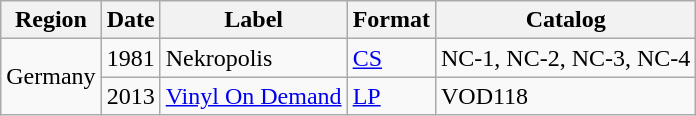<table class="wikitable">
<tr>
<th>Region</th>
<th>Date</th>
<th>Label</th>
<th>Format</th>
<th>Catalog</th>
</tr>
<tr>
<td rowspan="2">Germany</td>
<td>1981</td>
<td>Nekropolis</td>
<td><a href='#'>CS</a></td>
<td>NC-1, NC-2, NC-3, NC-4</td>
</tr>
<tr>
<td>2013</td>
<td><a href='#'>Vinyl On Demand</a></td>
<td><a href='#'>LP</a></td>
<td>VOD118</td>
</tr>
</table>
